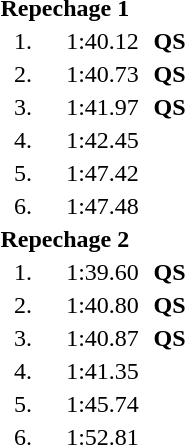<table style="text-align:center">
<tr>
<td colspan=4 align=left><strong>Repechage 1</strong></td>
</tr>
<tr>
<td width=30>1.</td>
<td align=left></td>
<td width=60>1:40.12</td>
<td><strong>QS</strong></td>
</tr>
<tr>
<td>2.</td>
<td align=left></td>
<td>1:40.73</td>
<td><strong>QS</strong></td>
</tr>
<tr>
<td>3.</td>
<td align=left></td>
<td>1:41.97</td>
<td><strong>QS</strong></td>
</tr>
<tr>
<td>4.</td>
<td align=left></td>
<td>1:42.45</td>
<td></td>
</tr>
<tr>
<td>5.</td>
<td align=left></td>
<td>1:47.42</td>
<td></td>
</tr>
<tr>
<td>6.</td>
<td align=left></td>
<td>1:47.48</td>
<td></td>
</tr>
<tr>
<td colspan=4 align=left><strong>Repechage 2</strong></td>
</tr>
<tr>
<td>1.</td>
<td align=left></td>
<td>1:39.60</td>
<td><strong>QS</strong></td>
</tr>
<tr>
<td>2.</td>
<td align=left></td>
<td>1:40.80</td>
<td><strong>QS</strong></td>
</tr>
<tr>
<td>3.</td>
<td align=left></td>
<td>1:40.87</td>
<td><strong>QS</strong></td>
</tr>
<tr>
<td>4.</td>
<td align=left></td>
<td>1:41.35</td>
<td></td>
</tr>
<tr>
<td>5.</td>
<td align=left></td>
<td>1:45.74</td>
<td></td>
</tr>
<tr>
<td>6.</td>
<td align=left></td>
<td>1:52.81</td>
<td></td>
</tr>
</table>
